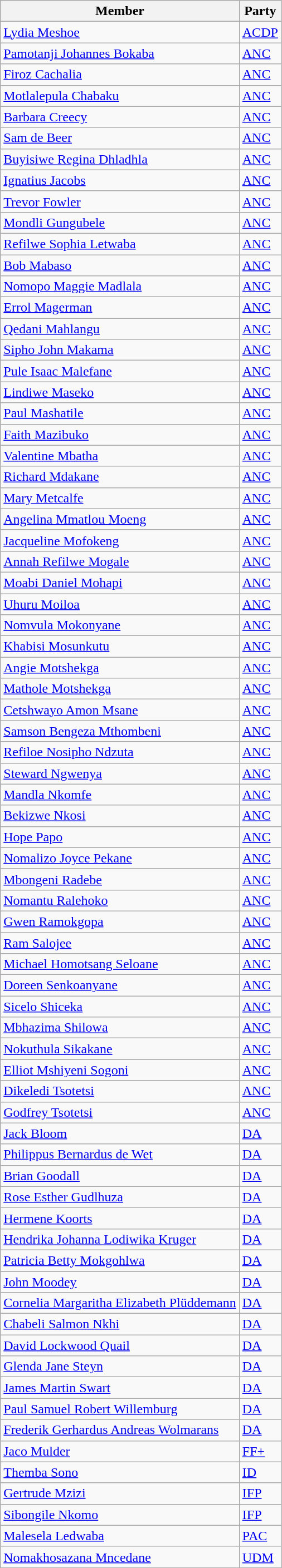<table class="wikitable sortable">
<tr>
<th>Member</th>
<th>Party</th>
</tr>
<tr>
<td><a href='#'>Lydia Meshoe</a></td>
<td><a href='#'>ACDP</a></td>
</tr>
<tr>
<td><a href='#'>Pamotanji Johannes Bokaba</a></td>
<td><a href='#'>ANC</a></td>
</tr>
<tr>
<td><a href='#'>Firoz Cachalia</a></td>
<td><a href='#'>ANC</a></td>
</tr>
<tr>
<td><a href='#'>Motlalepula Chabaku</a></td>
<td><a href='#'>ANC</a></td>
</tr>
<tr>
<td><a href='#'>Barbara Creecy</a></td>
<td><a href='#'>ANC</a></td>
</tr>
<tr>
<td><a href='#'>Sam de Beer</a></td>
<td><a href='#'>ANC</a></td>
</tr>
<tr>
<td><a href='#'>Buyisiwe Regina Dhladhla</a></td>
<td><a href='#'>ANC</a></td>
</tr>
<tr>
<td><a href='#'>Ignatius Jacobs</a></td>
<td><a href='#'>ANC</a></td>
</tr>
<tr>
<td><a href='#'>Trevor Fowler</a></td>
<td><a href='#'>ANC</a></td>
</tr>
<tr>
<td><a href='#'>Mondli Gungubele</a></td>
<td><a href='#'>ANC</a></td>
</tr>
<tr>
<td><a href='#'>Refilwe Sophia Letwaba</a></td>
<td><a href='#'>ANC</a></td>
</tr>
<tr>
<td><a href='#'>Bob Mabaso</a></td>
<td><a href='#'>ANC</a></td>
</tr>
<tr>
<td><a href='#'>Nomopo Maggie Madlala</a></td>
<td><a href='#'>ANC</a></td>
</tr>
<tr>
<td><a href='#'>Errol Magerman</a></td>
<td><a href='#'>ANC</a></td>
</tr>
<tr>
<td><a href='#'>Qedani Mahlangu</a></td>
<td><a href='#'>ANC</a></td>
</tr>
<tr>
<td><a href='#'>Sipho John Makama</a></td>
<td><a href='#'>ANC</a></td>
</tr>
<tr>
<td><a href='#'>Pule Isaac Malefane</a></td>
<td><a href='#'>ANC</a></td>
</tr>
<tr>
<td><a href='#'>Lindiwe Maseko</a></td>
<td><a href='#'>ANC</a></td>
</tr>
<tr>
<td><a href='#'>Paul Mashatile</a></td>
<td><a href='#'>ANC</a></td>
</tr>
<tr>
<td><a href='#'>Faith Mazibuko</a></td>
<td><a href='#'>ANC</a></td>
</tr>
<tr>
<td><a href='#'>Valentine Mbatha</a></td>
<td><a href='#'>ANC</a></td>
</tr>
<tr>
<td><a href='#'>Richard Mdakane</a></td>
<td><a href='#'>ANC</a></td>
</tr>
<tr>
<td><a href='#'>Mary Metcalfe</a></td>
<td><a href='#'>ANC</a></td>
</tr>
<tr>
<td><a href='#'>Angelina Mmatlou Moeng</a></td>
<td><a href='#'>ANC</a></td>
</tr>
<tr>
<td><a href='#'>Jacqueline Mofokeng</a></td>
<td><a href='#'>ANC</a></td>
</tr>
<tr>
<td><a href='#'>Annah Refilwe Mogale</a></td>
<td><a href='#'>ANC</a></td>
</tr>
<tr>
<td><a href='#'>Moabi Daniel Mohapi</a></td>
<td><a href='#'>ANC</a></td>
</tr>
<tr>
<td><a href='#'>Uhuru Moiloa</a></td>
<td><a href='#'>ANC</a></td>
</tr>
<tr>
<td><a href='#'>Nomvula Mokonyane</a></td>
<td><a href='#'>ANC</a></td>
</tr>
<tr>
<td><a href='#'>Khabisi Mosunkutu</a></td>
<td><a href='#'>ANC</a></td>
</tr>
<tr>
<td><a href='#'>Angie Motshekga</a></td>
<td><a href='#'>ANC</a></td>
</tr>
<tr>
<td><a href='#'>Mathole Motshekga</a></td>
<td><a href='#'>ANC</a></td>
</tr>
<tr>
<td><a href='#'>Cetshwayo Amon Msane</a></td>
<td><a href='#'>ANC</a></td>
</tr>
<tr>
<td><a href='#'>Samson Bengeza Mthombeni</a></td>
<td><a href='#'>ANC</a></td>
</tr>
<tr>
<td><a href='#'>Refiloe Nosipho Ndzuta</a></td>
<td><a href='#'>ANC</a></td>
</tr>
<tr>
<td><a href='#'>Steward Ngwenya</a></td>
<td><a href='#'>ANC</a></td>
</tr>
<tr>
<td><a href='#'>Mandla Nkomfe</a></td>
<td><a href='#'>ANC</a></td>
</tr>
<tr>
<td><a href='#'>Bekizwe Nkosi</a></td>
<td><a href='#'>ANC</a></td>
</tr>
<tr>
<td><a href='#'>Hope Papo</a></td>
<td><a href='#'>ANC</a></td>
</tr>
<tr>
<td><a href='#'>Nomalizo Joyce Pekane</a></td>
<td><a href='#'>ANC</a></td>
</tr>
<tr>
<td><a href='#'>Mbongeni Radebe</a></td>
<td><a href='#'>ANC</a></td>
</tr>
<tr>
<td><a href='#'>Nomantu Ralehoko</a></td>
<td><a href='#'>ANC</a></td>
</tr>
<tr>
<td><a href='#'>Gwen Ramokgopa</a></td>
<td><a href='#'>ANC</a></td>
</tr>
<tr>
<td><a href='#'>Ram Salojee</a></td>
<td><a href='#'>ANC</a></td>
</tr>
<tr>
<td><a href='#'>Michael Homotsang Seloane</a></td>
<td><a href='#'>ANC</a></td>
</tr>
<tr>
<td><a href='#'>Doreen Senkoanyane</a></td>
<td><a href='#'>ANC</a></td>
</tr>
<tr>
<td><a href='#'>Sicelo Shiceka</a></td>
<td><a href='#'>ANC</a></td>
</tr>
<tr>
<td><a href='#'>Mbhazima Shilowa</a></td>
<td><a href='#'>ANC</a></td>
</tr>
<tr>
<td><a href='#'>Nokuthula Sikakane</a></td>
<td><a href='#'>ANC</a></td>
</tr>
<tr>
<td><a href='#'>Elliot Mshiyeni Sogoni</a></td>
<td><a href='#'>ANC</a></td>
</tr>
<tr>
<td><a href='#'>Dikeledi Tsotetsi</a></td>
<td><a href='#'>ANC</a></td>
</tr>
<tr>
<td><a href='#'>Godfrey Tsotetsi</a></td>
<td><a href='#'>ANC</a></td>
</tr>
<tr>
<td><a href='#'>Jack Bloom</a></td>
<td><a href='#'>DA</a></td>
</tr>
<tr>
<td><a href='#'>Philippus Bernardus de Wet</a></td>
<td><a href='#'>DA</a></td>
</tr>
<tr>
<td><a href='#'>Brian Goodall</a></td>
<td><a href='#'>DA</a></td>
</tr>
<tr>
<td><a href='#'>Rose Esther Gudlhuza</a></td>
<td><a href='#'>DA</a></td>
</tr>
<tr>
<td><a href='#'>Hermene Koorts</a></td>
<td><a href='#'>DA</a></td>
</tr>
<tr>
<td><a href='#'>Hendrika Johanna Lodiwika Kruger</a></td>
<td><a href='#'>DA</a></td>
</tr>
<tr>
<td><a href='#'>Patricia Betty Mokgohlwa</a></td>
<td><a href='#'>DA</a></td>
</tr>
<tr>
<td><a href='#'>John Moodey</a></td>
<td><a href='#'>DA</a></td>
</tr>
<tr>
<td><a href='#'>Cornelia Margaritha Elizabeth Plüddemann</a></td>
<td><a href='#'>DA</a></td>
</tr>
<tr>
<td><a href='#'>Chabeli Salmon Nkhi</a></td>
<td><a href='#'>DA</a></td>
</tr>
<tr>
<td><a href='#'>David Lockwood Quail</a></td>
<td><a href='#'>DA</a></td>
</tr>
<tr>
<td><a href='#'>Glenda Jane Steyn</a></td>
<td><a href='#'>DA</a></td>
</tr>
<tr>
<td><a href='#'>James Martin Swart</a></td>
<td><a href='#'>DA</a></td>
</tr>
<tr>
<td><a href='#'>Paul Samuel Robert Willemburg</a></td>
<td><a href='#'>DA</a></td>
</tr>
<tr>
<td><a href='#'>Frederik Gerhardus Andreas Wolmarans</a></td>
<td><a href='#'>DA</a></td>
</tr>
<tr>
<td><a href='#'>Jaco Mulder</a></td>
<td><a href='#'>FF+</a></td>
</tr>
<tr>
<td><a href='#'>Themba Sono</a></td>
<td><a href='#'>ID</a></td>
</tr>
<tr>
<td><a href='#'>Gertrude Mzizi</a></td>
<td><a href='#'>IFP</a></td>
</tr>
<tr>
<td><a href='#'>Sibongile Nkomo</a></td>
<td><a href='#'>IFP</a></td>
</tr>
<tr>
<td><a href='#'>Malesela Ledwaba</a></td>
<td><a href='#'>PAC</a></td>
</tr>
<tr>
<td><a href='#'>Nomakhosazana Mncedane</a></td>
<td><a href='#'>UDM</a></td>
</tr>
</table>
